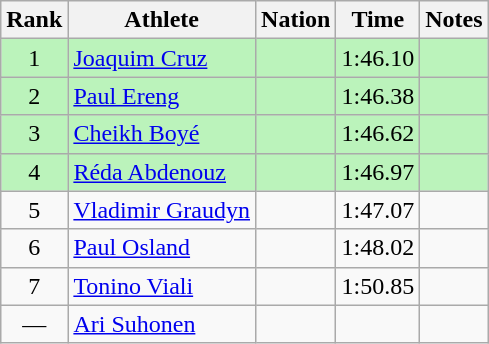<table class="wikitable sortable" style="text-align:center">
<tr>
<th>Rank</th>
<th>Athlete</th>
<th>Nation</th>
<th>Time</th>
<th>Notes</th>
</tr>
<tr style="background:#bbf3bb;">
<td>1</td>
<td align=left><a href='#'>Joaquim Cruz</a></td>
<td align=left></td>
<td>1:46.10</td>
<td></td>
</tr>
<tr style="background:#bbf3bb;">
<td>2</td>
<td align=left><a href='#'>Paul Ereng</a></td>
<td align=left></td>
<td>1:46.38</td>
<td></td>
</tr>
<tr style="background:#bbf3bb;">
<td>3</td>
<td align=left><a href='#'>Cheikh Boyé</a></td>
<td align=left></td>
<td>1:46.62</td>
<td></td>
</tr>
<tr style="background:#bbf3bb;">
<td>4</td>
<td align=left><a href='#'>Réda Abdenouz</a></td>
<td align=left></td>
<td>1:46.97</td>
<td></td>
</tr>
<tr>
<td>5</td>
<td align=left><a href='#'>Vladimir Graudyn</a></td>
<td align=left></td>
<td>1:47.07</td>
<td></td>
</tr>
<tr>
<td>6</td>
<td align=left><a href='#'>Paul Osland</a></td>
<td align=left></td>
<td>1:48.02</td>
<td></td>
</tr>
<tr>
<td>7</td>
<td align=left><a href='#'>Tonino Viali</a></td>
<td align=left></td>
<td>1:50.85</td>
<td></td>
</tr>
<tr>
<td data-sort-value=8>—</td>
<td align=left><a href='#'>Ari Suhonen</a></td>
<td align=left></td>
<td></td>
<td></td>
</tr>
</table>
